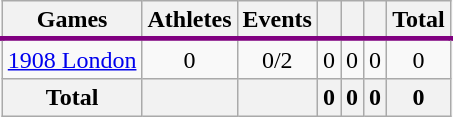<table class="wikitable sortable" style="text-align:center">
<tr>
<th>Games</th>
<th>Athletes</th>
<th>Events</th>
<th width:3em; font-weight:bold;"></th>
<th width:3em; font-weight:bold;"></th>
<th width:3em; font-weight:bold;"></th>
<th style="width:3; font-weight:bold;">Total</th>
</tr>
<tr>
</tr>
<tr align=center style="border: 3px solid purple">
</tr>
<tr>
<td align=left> <a href='#'>1908 London</a></td>
<td>0</td>
<td>0/2</td>
<td>0</td>
<td>0</td>
<td>0</td>
<td>0</td>
</tr>
<tr>
<th>Total</th>
<th></th>
<th></th>
<th>0</th>
<th>0</th>
<th>0</th>
<th>0</th>
</tr>
</table>
